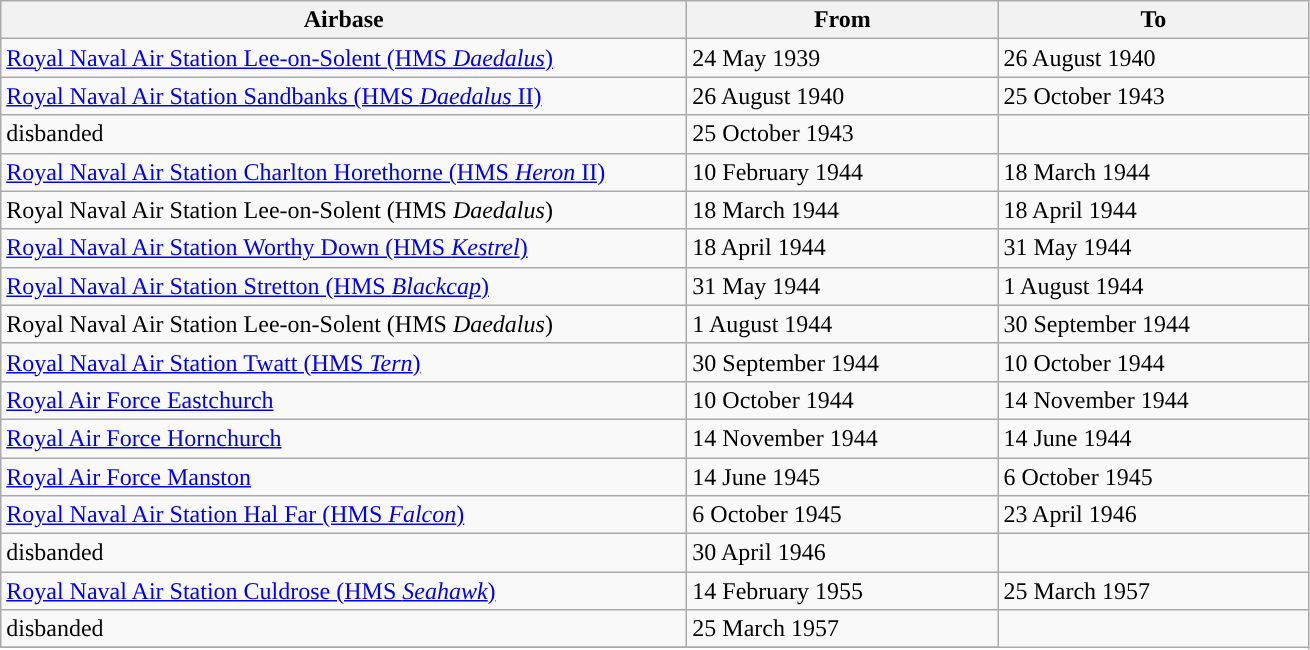<table class="wikitable">
<tr>
<th style="width: 450px;">Airbase</th>
<th style="width: 200px;">From</th>
<th style="width: 200px;">To</th>
</tr>
<tr>
<td><a href='#'>Royal Naval Air Station Lee-on-Solent (HMS <em>Daedalus</em>)</a></td>
<td>24 May 1939</td>
<td>26 August 1940</td>
</tr>
<tr>
<td><a href='#'>Royal Naval Air Station Sandbanks (HMS <em>Daedalus</em> II)</a></td>
<td>26 August 1940</td>
<td>25 October 1943</td>
</tr>
<tr>
<td>disbanded</td>
<td>25 October 1943</td>
</tr>
<tr>
<td><a href='#'>Royal Naval Air Station Charlton Horethorne (HMS <em>Heron</em> II)</a></td>
<td>10 February 1944</td>
<td>18 March 1944</td>
</tr>
<tr>
<td>Royal Naval Air Station Lee-on-Solent (HMS <em>Daedalus</em>)</td>
<td>18 March 1944</td>
<td>18 April 1944</td>
</tr>
<tr>
<td><a href='#'>Royal Naval Air Station Worthy Down (HMS <em>Kestrel</em>)</a></td>
<td>18 April 1944</td>
<td>31 May 1944</td>
</tr>
<tr>
<td><a href='#'>Royal Naval Air Station Stretton (HMS <em>Blackcap</em>)</a></td>
<td>31 May 1944</td>
<td>1 August 1944</td>
</tr>
<tr>
<td>Royal Naval Air Station Lee-on-Solent (HMS <em>Daedalus</em>)</td>
<td>1 August 1944</td>
<td>30 September 1944</td>
</tr>
<tr>
<td><a href='#'>Royal Naval Air Station Twatt (HMS <em>Tern</em>)</a></td>
<td>30 September 1944</td>
<td>10 October 1944</td>
</tr>
<tr>
<td><a href='#'>Royal Air Force Eastchurch</a></td>
<td>10 October 1944</td>
<td>14 November 1944</td>
</tr>
<tr>
<td><a href='#'>Royal Air Force Hornchurch</a></td>
<td>14 November 1944</td>
<td>14 June 1944</td>
</tr>
<tr>
<td><a href='#'>Royal Air Force Manston</a></td>
<td>14 June 1945</td>
<td>6 October 1945</td>
</tr>
<tr>
<td><a href='#'>Royal Naval Air Station Hal Far (HMS <em>Falcon</em>)</a></td>
<td>6 October 1945</td>
<td>23 April 1946</td>
</tr>
<tr>
<td>disbanded</td>
<td>30 April 1946</td>
</tr>
<tr>
<td><a href='#'>Royal Naval Air Station Culdrose (HMS <em>Seahawk</em>)</a></td>
<td>14 February 1955</td>
<td>25 March 1957</td>
</tr>
<tr>
<td>disbanded</td>
<td>25 March 1957</td>
</tr>
<tr>
</tr>
</table>
